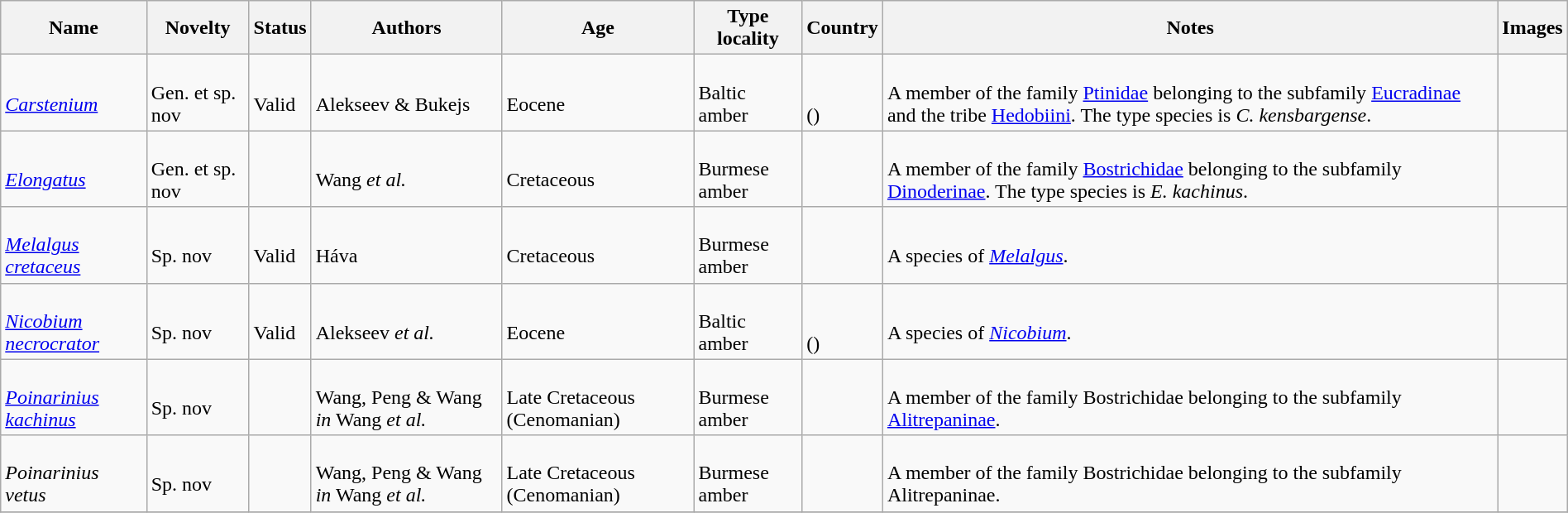<table class="wikitable sortable" align="center" width="100%">
<tr>
<th>Name</th>
<th>Novelty</th>
<th>Status</th>
<th>Authors</th>
<th>Age</th>
<th>Type locality</th>
<th>Country</th>
<th>Notes</th>
<th>Images</th>
</tr>
<tr>
<td><br><em><a href='#'>Carstenium</a></em></td>
<td><br>Gen. et sp. nov</td>
<td><br>Valid</td>
<td><br>Alekseev & Bukejs</td>
<td><br>Eocene</td>
<td><br>Baltic amber</td>
<td><br><br>()</td>
<td><br>A member of the family <a href='#'>Ptinidae</a> belonging to the subfamily <a href='#'>Eucradinae</a> and the tribe <a href='#'>Hedobiini</a>. The type species is <em>C. kensbargense</em>.</td>
<td></td>
</tr>
<tr>
<td><br><em><a href='#'>Elongatus</a></em></td>
<td><br>Gen. et sp. nov</td>
<td></td>
<td><br>Wang <em>et al.</em></td>
<td><br>Cretaceous</td>
<td><br>Burmese amber</td>
<td><br></td>
<td><br>A member of the family <a href='#'>Bostrichidae</a> belonging to the subfamily <a href='#'>Dinoderinae</a>. The type species is <em>E. kachinus</em>.</td>
<td></td>
</tr>
<tr>
<td><br><em><a href='#'>Melalgus cretaceus</a></em></td>
<td><br>Sp. nov</td>
<td><br>Valid</td>
<td><br>Háva</td>
<td><br>Cretaceous</td>
<td><br>Burmese amber</td>
<td><br></td>
<td><br>A species of <em><a href='#'>Melalgus</a></em>.</td>
<td></td>
</tr>
<tr>
<td><br><em><a href='#'>Nicobium necrocrator</a></em></td>
<td><br>Sp. nov</td>
<td><br>Valid</td>
<td><br>Alekseev <em>et al.</em></td>
<td><br>Eocene</td>
<td><br>Baltic amber</td>
<td><br><br>()</td>
<td><br>A species of <em><a href='#'>Nicobium</a></em>.</td>
<td></td>
</tr>
<tr>
<td><br><em><a href='#'>Poinarinius kachinus</a></em></td>
<td><br>Sp. nov</td>
<td></td>
<td><br>Wang, Peng & Wang <em>in</em> Wang <em>et al.</em></td>
<td><br>Late Cretaceous (Cenomanian)</td>
<td><br>Burmese amber</td>
<td><br></td>
<td><br>A member of the family Bostrichidae belonging to the subfamily <a href='#'>Alitrepaninae</a>.</td>
<td></td>
</tr>
<tr>
<td><br><em>Poinarinius vetus</em></td>
<td><br>Sp. nov</td>
<td></td>
<td><br>Wang, Peng & Wang <em>in</em> Wang <em>et al.</em></td>
<td><br>Late Cretaceous (Cenomanian)</td>
<td><br>Burmese amber</td>
<td><br></td>
<td><br>A member of the family Bostrichidae belonging to the subfamily Alitrepaninae.</td>
<td></td>
</tr>
<tr>
</tr>
</table>
